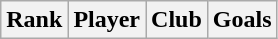<table class="wikitable" style="text-align:center">
<tr>
<th>Rank</th>
<th>Player</th>
<th>Club</th>
<th>Goals</th>
</tr>
</table>
